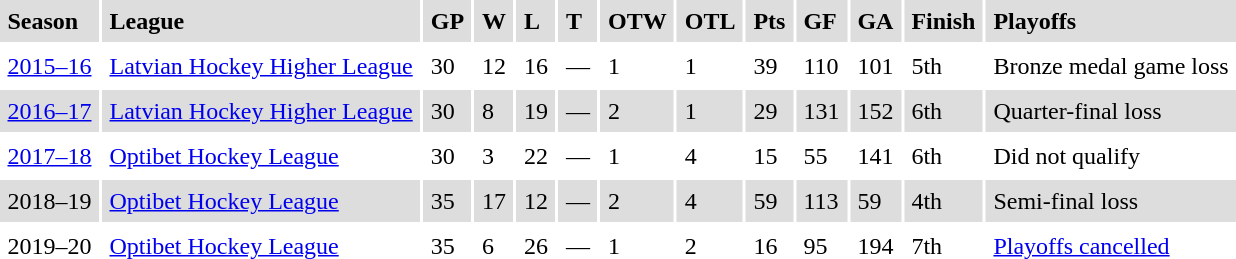<table cellpadding=5>
<tr bgcolor="#dddddd">
<td><strong>Season</strong></td>
<td><strong>League</strong></td>
<td><strong>GP</strong></td>
<td><strong>W</strong></td>
<td><strong>L</strong></td>
<td><strong>T</strong></td>
<td><strong>OTW</strong></td>
<td><strong>OTL</strong></td>
<td><strong>Pts</strong></td>
<td><strong>GF</strong></td>
<td><strong>GA</strong></td>
<td><strong>Finish</strong></td>
<td><strong>Playoffs</strong></td>
</tr>
<tr>
<td><a href='#'>2015–16</a></td>
<td><a href='#'>Latvian Hockey Higher League</a></td>
<td>30</td>
<td>12</td>
<td>16</td>
<td>—</td>
<td>1</td>
<td>1</td>
<td>39</td>
<td>110</td>
<td>101</td>
<td>5th</td>
<td>Bronze medal game loss</td>
</tr>
<tr bgcolor="#dddddd">
<td><a href='#'>2016–17</a></td>
<td><a href='#'>Latvian Hockey Higher League</a></td>
<td>30</td>
<td>8</td>
<td>19</td>
<td>—</td>
<td>2</td>
<td>1</td>
<td>29</td>
<td>131</td>
<td>152</td>
<td>6th</td>
<td>Quarter-final loss</td>
</tr>
<tr>
<td><a href='#'>2017–18</a></td>
<td><a href='#'>Optibet Hockey League</a></td>
<td>30</td>
<td>3</td>
<td>22</td>
<td>—</td>
<td>1</td>
<td>4</td>
<td>15</td>
<td>55</td>
<td>141</td>
<td>6th</td>
<td>Did not qualify</td>
</tr>
<tr bgcolor="#dddddd">
<td>2018–19</td>
<td><a href='#'>Optibet Hockey League</a></td>
<td>35</td>
<td>17</td>
<td>12</td>
<td>—</td>
<td>2</td>
<td>4</td>
<td>59</td>
<td>113</td>
<td>59</td>
<td>4th</td>
<td>Semi-final loss</td>
</tr>
<tr>
<td>2019–20</td>
<td><a href='#'>Optibet Hockey League</a></td>
<td>35</td>
<td>6</td>
<td>26</td>
<td>—</td>
<td>1</td>
<td>2</td>
<td>16</td>
<td>95</td>
<td>194</td>
<td>7th</td>
<td><a href='#'>Playoffs cancelled</a></td>
</tr>
</table>
